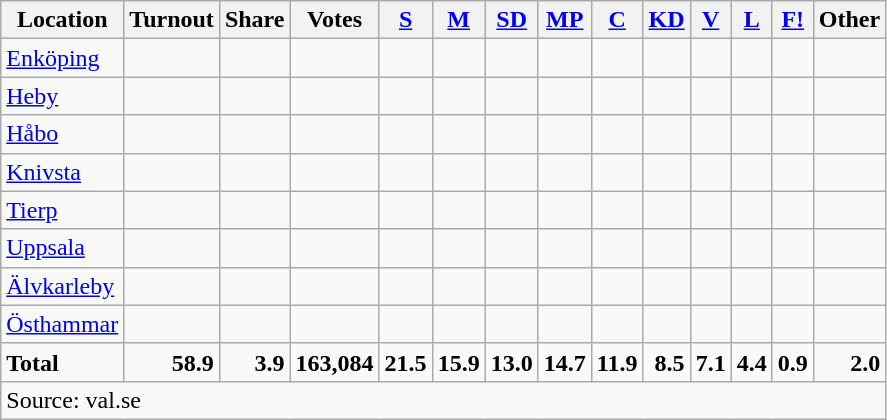<table class="wikitable sortable" style=text-align:right>
<tr>
<th>Location</th>
<th>Turnout</th>
<th>Share</th>
<th>Votes</th>
<th><a href='#'>S</a></th>
<th><a href='#'>M</a></th>
<th><a href='#'>SD</a></th>
<th><a href='#'>MP</a></th>
<th><a href='#'>C</a></th>
<th><a href='#'>KD</a></th>
<th><a href='#'>V</a></th>
<th><a href='#'>L</a></th>
<th><a href='#'>F!</a></th>
<th>Other</th>
</tr>
<tr>
<td align=left><a href='#'>Enköping</a></td>
<td></td>
<td></td>
<td></td>
<td></td>
<td></td>
<td></td>
<td></td>
<td></td>
<td></td>
<td></td>
<td></td>
<td></td>
<td></td>
</tr>
<tr>
<td align=left><a href='#'>Heby</a></td>
<td></td>
<td></td>
<td></td>
<td></td>
<td></td>
<td></td>
<td></td>
<td></td>
<td></td>
<td></td>
<td></td>
<td></td>
<td></td>
</tr>
<tr>
<td align=left><a href='#'>Håbo</a></td>
<td></td>
<td></td>
<td></td>
<td></td>
<td></td>
<td></td>
<td></td>
<td></td>
<td></td>
<td></td>
<td></td>
<td></td>
<td></td>
</tr>
<tr>
<td align=left><a href='#'>Knivsta</a></td>
<td></td>
<td></td>
<td></td>
<td></td>
<td></td>
<td></td>
<td></td>
<td></td>
<td></td>
<td></td>
<td></td>
<td></td>
<td></td>
</tr>
<tr>
<td align=left><a href='#'>Tierp</a></td>
<td></td>
<td></td>
<td></td>
<td></td>
<td></td>
<td></td>
<td></td>
<td></td>
<td></td>
<td></td>
<td></td>
<td></td>
<td></td>
</tr>
<tr>
<td align=left><a href='#'>Uppsala</a></td>
<td></td>
<td></td>
<td></td>
<td></td>
<td></td>
<td></td>
<td></td>
<td></td>
<td></td>
<td></td>
<td></td>
<td></td>
<td></td>
</tr>
<tr>
<td align=left><a href='#'>Älvkarleby</a></td>
<td></td>
<td></td>
<td></td>
<td></td>
<td></td>
<td></td>
<td></td>
<td></td>
<td></td>
<td></td>
<td></td>
<td></td>
<td></td>
</tr>
<tr>
<td align=left><a href='#'>Östhammar</a></td>
<td></td>
<td></td>
<td></td>
<td></td>
<td></td>
<td></td>
<td></td>
<td></td>
<td></td>
<td></td>
<td></td>
<td></td>
<td></td>
</tr>
<tr>
<td align=left><strong>Total</strong></td>
<td><strong>58.9</strong></td>
<td><strong>3.9</strong></td>
<td><strong>163,084</strong></td>
<td><strong>21.5</strong></td>
<td><strong>15.9</strong></td>
<td><strong>13.0</strong></td>
<td><strong>14.7</strong></td>
<td><strong>11.9</strong></td>
<td><strong>8.5</strong></td>
<td><strong>7.1</strong></td>
<td><strong>4.4</strong></td>
<td><strong>0.9</strong></td>
<td><strong>2.0</strong></td>
</tr>
<tr>
<td align=left colspan=14>Source: val.se </td>
</tr>
</table>
